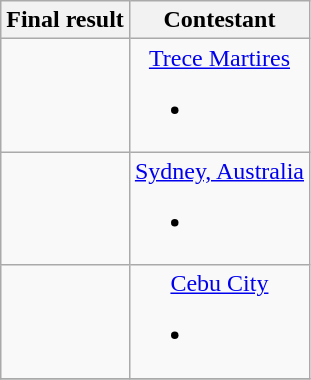<table class="wikitable" style="text-align:center;">
<tr>
<th>Final result</th>
<th>Contestant</th>
</tr>
<tr>
<td></td>
<td><a href='#'>Trece Martires</a><br><ul><li></li></ul></td>
</tr>
<tr>
<td></td>
<td><a href='#'>Sydney, Australia</a><br><ul><li></li></ul></td>
</tr>
<tr>
<td></td>
<td><a href='#'>Cebu City</a><br><ul><li></li></ul></td>
</tr>
<tr>
</tr>
</table>
